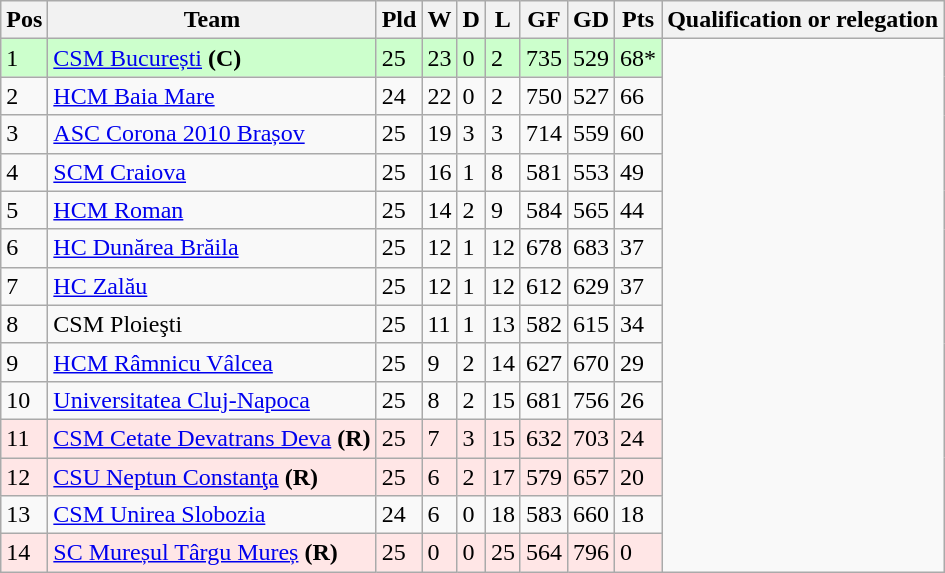<table class="wikitable">
<tr>
<th>Pos</th>
<th>Team</th>
<th>Pld</th>
<th>W</th>
<th>D</th>
<th>L</th>
<th>GF</th>
<th>GD</th>
<th>Pts</th>
<th>Qualification or relegation</th>
</tr>
<tr style="background: #CCFFCC;">
<td>1</td>
<td> <a href='#'>CSM București</a> <strong>(C)</strong></td>
<td>25</td>
<td>23</td>
<td>0</td>
<td>2</td>
<td>735</td>
<td>529</td>
<td>68*</td>
</tr>
<tr>
<td>2</td>
<td><a href='#'>HCM Baia Mare</a></td>
<td>24</td>
<td>22</td>
<td>0</td>
<td>2</td>
<td>750</td>
<td>527</td>
<td>66</td>
</tr>
<tr>
<td>3</td>
<td><a href='#'>ASC Corona 2010 Brașov</a></td>
<td>25</td>
<td>19</td>
<td>3</td>
<td>3</td>
<td>714</td>
<td>559</td>
<td>60</td>
</tr>
<tr>
<td>4</td>
<td><a href='#'>SCM Craiova</a></td>
<td>25</td>
<td>16</td>
<td>1</td>
<td>8</td>
<td>581</td>
<td>553</td>
<td>49</td>
</tr>
<tr>
<td>5</td>
<td><a href='#'>HCM Roman</a></td>
<td>25</td>
<td>14</td>
<td>2</td>
<td>9</td>
<td>584</td>
<td>565</td>
<td>44</td>
</tr>
<tr>
<td>6</td>
<td><a href='#'>HC Dunărea Brăila</a></td>
<td>25</td>
<td>12</td>
<td>1</td>
<td>12</td>
<td>678</td>
<td>683</td>
<td>37</td>
</tr>
<tr>
<td>7</td>
<td><a href='#'>HC Zalău</a></td>
<td>25</td>
<td>12</td>
<td>1</td>
<td>12</td>
<td>612</td>
<td>629</td>
<td>37</td>
</tr>
<tr>
<td>8</td>
<td>CSM Ploieşti</td>
<td>25</td>
<td>11</td>
<td>1</td>
<td>13</td>
<td>582</td>
<td>615</td>
<td>34</td>
</tr>
<tr>
<td>9</td>
<td><a href='#'>HCM Râmnicu Vâlcea</a></td>
<td>25</td>
<td>9</td>
<td>2</td>
<td>14</td>
<td>627</td>
<td>670</td>
<td>29</td>
</tr>
<tr>
<td>10</td>
<td><a href='#'>Universitatea Cluj-Napoca</a></td>
<td>25</td>
<td>8</td>
<td>2</td>
<td>15</td>
<td>681</td>
<td>756</td>
<td>26</td>
</tr>
<tr style="background: #FFE6E6;">
<td>11</td>
<td><a href='#'>CSM Cetate Devatrans Deva</a> <strong>(R)</strong></td>
<td>25</td>
<td>7</td>
<td>3</td>
<td>15</td>
<td>632</td>
<td>703</td>
<td>24</td>
</tr>
<tr style="background: #FFE6E6;">
<td>12</td>
<td><a href='#'>CSU Neptun Constanţa</a> <strong>(R)</strong></td>
<td>25</td>
<td>6</td>
<td>2</td>
<td>17</td>
<td>579</td>
<td>657</td>
<td>20</td>
</tr>
<tr>
<td>13</td>
<td><a href='#'>CSM Unirea Slobozia</a></td>
<td>24</td>
<td>6</td>
<td>0</td>
<td>18</td>
<td>583</td>
<td>660</td>
<td>18</td>
</tr>
<tr style="background: #FFE6E6;">
<td>14</td>
<td><a href='#'>SC Mureșul Târgu Mureș</a> <strong>(R)</strong></td>
<td>25</td>
<td>0</td>
<td>0</td>
<td>25</td>
<td>564</td>
<td>796</td>
<td>0</td>
</tr>
</table>
